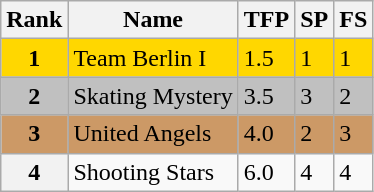<table class="wikitable">
<tr>
<th>Rank</th>
<th>Name</th>
<th>TFP</th>
<th>SP</th>
<th>FS</th>
</tr>
<tr bgcolor="gold">
<td align="center"><strong>1</strong></td>
<td>Team Berlin I</td>
<td>1.5</td>
<td>1</td>
<td>1</td>
</tr>
<tr bgcolor="silver">
<td align="center"><strong>2</strong></td>
<td>Skating Mystery</td>
<td>3.5</td>
<td>3</td>
<td>2</td>
</tr>
<tr bgcolor="cc9966">
<td align="center"><strong>3</strong></td>
<td>United Angels</td>
<td>4.0</td>
<td>2</td>
<td>3</td>
</tr>
<tr>
<th>4</th>
<td>Shooting Stars</td>
<td>6.0</td>
<td>4</td>
<td>4</td>
</tr>
</table>
